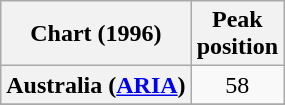<table class="wikitable sortable plainrowheaders" style="text-align:center">
<tr>
<th>Chart (1996)</th>
<th>Peak<br>position</th>
</tr>
<tr>
<th scope="row">Australia (<a href='#'>ARIA</a>)</th>
<td>58</td>
</tr>
<tr>
</tr>
<tr>
</tr>
<tr>
</tr>
<tr>
</tr>
</table>
